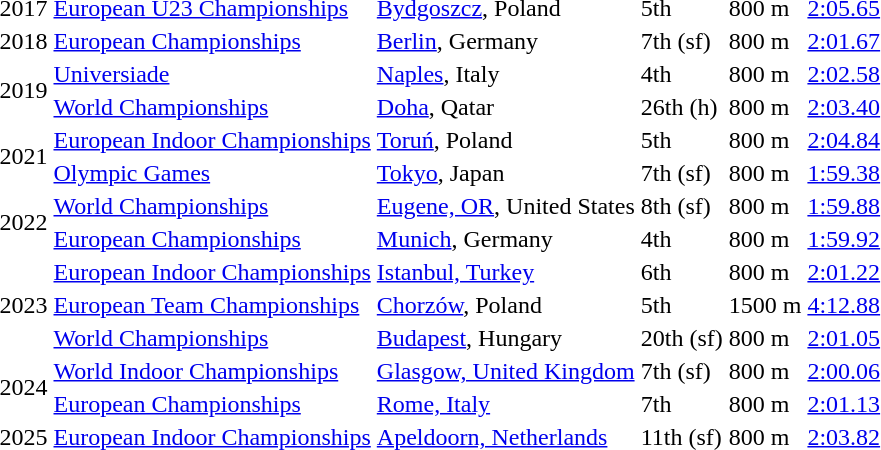<table>
<tr>
<td>2017</td>
<td><a href='#'>European U23 Championships</a></td>
<td><a href='#'>Bydgoszcz</a>, Poland</td>
<td>5th</td>
<td>800 m</td>
<td><a href='#'>2:05.65</a></td>
<td></td>
</tr>
<tr>
<td>2018</td>
<td><a href='#'>European Championships</a></td>
<td><a href='#'>Berlin</a>, Germany</td>
<td>7th (sf)</td>
<td>800 m</td>
<td><a href='#'>2:01.67</a></td>
<td></td>
</tr>
<tr>
<td rowspan=2>2019</td>
<td><a href='#'>Universiade</a></td>
<td><a href='#'>Naples</a>, Italy</td>
<td>4th</td>
<td>800 m</td>
<td><a href='#'>2:02.58</a></td>
<td></td>
</tr>
<tr>
<td><a href='#'>World Championships</a></td>
<td><a href='#'>Doha</a>, Qatar</td>
<td>26th (h)</td>
<td>800 m</td>
<td><a href='#'>2:03.40</a></td>
<td></td>
</tr>
<tr>
<td rowspan=2>2021</td>
<td><a href='#'>European Indoor Championships</a></td>
<td><a href='#'>Toruń</a>, Poland</td>
<td>5th</td>
<td>800 m</td>
<td><a href='#'>2:04.84</a></td>
<td></td>
</tr>
<tr>
<td><a href='#'>Olympic Games</a></td>
<td><a href='#'>Tokyo</a>, Japan</td>
<td>7th (sf)</td>
<td>800 m</td>
<td><a href='#'>1:59.38</a></td>
<td></td>
</tr>
<tr>
<td rowspan=2>2022</td>
<td><a href='#'>World Championships</a></td>
<td><a href='#'>Eugene, OR</a>, United States</td>
<td>8th (sf)</td>
<td>800 m</td>
<td><a href='#'>1:59.88</a></td>
<td></td>
</tr>
<tr>
<td><a href='#'>European Championships</a></td>
<td><a href='#'>Munich</a>, Germany</td>
<td>4th</td>
<td>800 m</td>
<td><a href='#'>1:59.92</a></td>
<td></td>
</tr>
<tr>
<td rowspan=3>2023</td>
<td><a href='#'>European Indoor Championships</a></td>
<td><a href='#'>Istanbul, Turkey</a></td>
<td>6th</td>
<td>800 m</td>
<td><a href='#'>2:01.22</a></td>
<td></td>
</tr>
<tr>
<td><a href='#'>European Team Championships</a></td>
<td><a href='#'>Chorzów</a>, Poland</td>
<td>5th</td>
<td>1500 m</td>
<td><a href='#'>4:12.88</a></td>
<td></td>
</tr>
<tr>
<td><a href='#'>World Championships</a></td>
<td><a href='#'>Budapest</a>, Hungary</td>
<td>20th (sf)</td>
<td>800 m</td>
<td><a href='#'>2:01.05</a></td>
<td></td>
</tr>
<tr>
<td rowspan=2>2024</td>
<td><a href='#'>World Indoor Championships</a></td>
<td><a href='#'>Glasgow, United Kingdom</a></td>
<td>7th (sf)</td>
<td>800 m</td>
<td><a href='#'>2:00.06</a></td>
<td></td>
</tr>
<tr>
<td><a href='#'>European Championships</a></td>
<td><a href='#'>Rome, Italy</a></td>
<td>7th</td>
<td>800 m</td>
<td><a href='#'>2:01.13</a></td>
<td></td>
</tr>
<tr>
<td>2025</td>
<td><a href='#'>European Indoor Championships</a></td>
<td><a href='#'>Apeldoorn, Netherlands</a></td>
<td>11th (sf)</td>
<td>800 m</td>
<td><a href='#'>2:03.82</a></td>
<td></td>
</tr>
</table>
